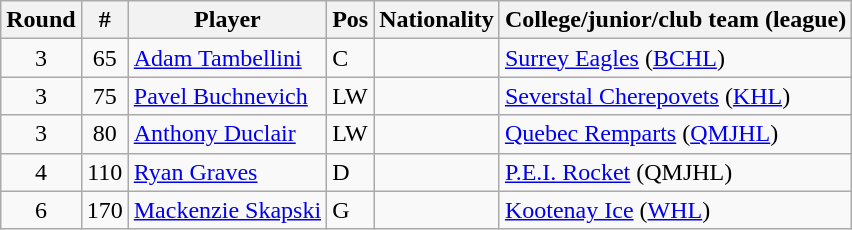<table class="wikitable">
<tr>
<th>Round</th>
<th>#</th>
<th>Player</th>
<th>Pos</th>
<th>Nationality</th>
<th>College/junior/club team (league)</th>
</tr>
<tr>
<td style="text-align:center">3</td>
<td style="text-align:center">65</td>
<td><a href='#'>Adam Tambellini</a></td>
<td>C</td>
<td></td>
<td><a href='#'>Surrey Eagles</a> (<a href='#'>BCHL</a>)</td>
</tr>
<tr>
<td style="text-align:center">3</td>
<td style="text-align:center">75</td>
<td><a href='#'>Pavel Buchnevich</a></td>
<td>LW</td>
<td></td>
<td><a href='#'>Severstal Cherepovets</a> (<a href='#'>KHL</a>)</td>
</tr>
<tr>
<td style="text-align:center">3</td>
<td style="text-align:center">80</td>
<td><a href='#'>Anthony Duclair</a></td>
<td>LW</td>
<td></td>
<td><a href='#'>Quebec Remparts</a> (<a href='#'>QMJHL</a>)</td>
</tr>
<tr>
<td style="text-align:center">4</td>
<td style="text-align:center">110</td>
<td><a href='#'>Ryan Graves</a></td>
<td>D</td>
<td></td>
<td><a href='#'>P.E.I. Rocket</a> (QMJHL)</td>
</tr>
<tr>
<td style="text-align:center">6</td>
<td style="text-align:center">170</td>
<td><a href='#'>Mackenzie Skapski</a></td>
<td>G</td>
<td></td>
<td><a href='#'>Kootenay Ice</a> (<a href='#'>WHL</a>)</td>
</tr>
</table>
